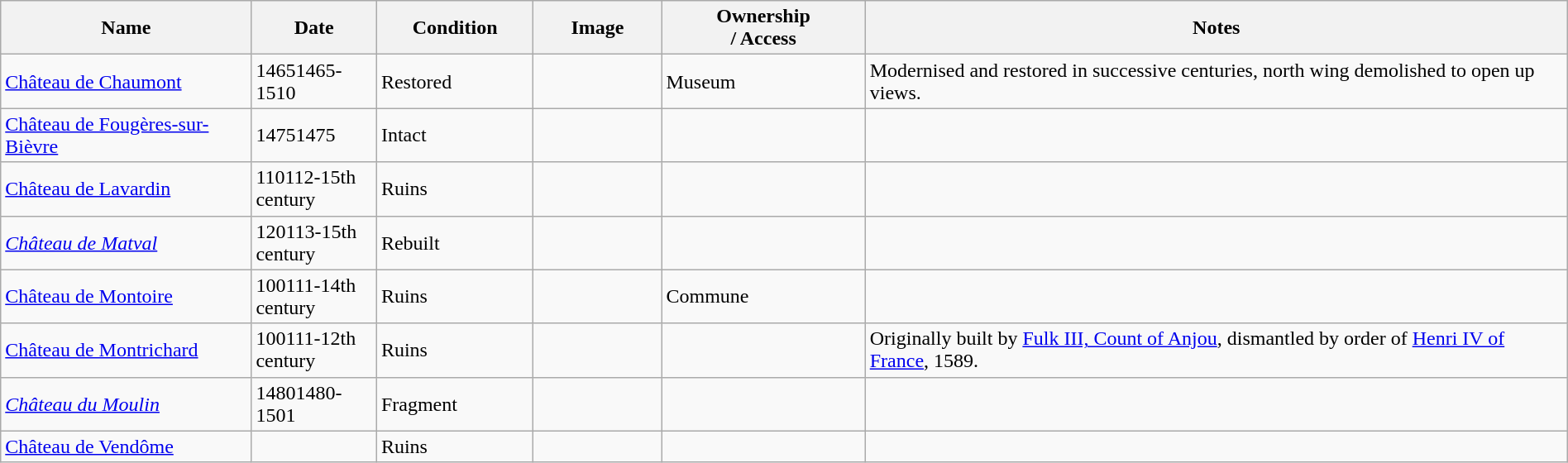<table class="wikitable sortable" width="100%">
<tr>
<th width="16%">Name<br></th>
<th width="8%">Date<br></th>
<th width="10%">Condition<br></th>
<th class="unsortable" width="96px">Image</th>
<th width="13%">Ownership<br>/ Access</th>
<th class="unsortable">Notes</th>
</tr>
<tr>
<td><a href='#'>Château de Chaumont</a></td>
<td><span>1465</span>1465-1510</td>
<td>Restored</td>
<td></td>
<td>Museum</td>
<td>Modernised and restored in successive centuries, north wing demolished to open up views.</td>
</tr>
<tr>
<td><a href='#'>Château de Fougères-sur-Bièvre</a></td>
<td><span>1475</span>1475</td>
<td>Intact</td>
<td></td>
<td></td>
<td></td>
</tr>
<tr>
<td><a href='#'>Château de Lavardin</a></td>
<td><span>1101</span>12-15th century</td>
<td>Ruins</td>
<td></td>
<td></td>
<td></td>
</tr>
<tr>
<td><em><a href='#'>Château de Matval</a></em></td>
<td><span>1201</span>13-15th century</td>
<td>Rebuilt</td>
<td></td>
<td></td>
<td></td>
</tr>
<tr>
<td><a href='#'>Château de Montoire</a></td>
<td><span>1001</span>11-14th century</td>
<td>Ruins</td>
<td></td>
<td>Commune</td>
<td></td>
</tr>
<tr>
<td><a href='#'>Château de Montrichard</a></td>
<td><span>1001</span>11-12th century</td>
<td>Ruins</td>
<td></td>
<td></td>
<td>Originally built by <a href='#'>Fulk III, Count of Anjou</a>, dismantled by order of <a href='#'>Henri IV of France</a>, 1589.</td>
</tr>
<tr>
<td><em><a href='#'>Château du Moulin</a></em></td>
<td><span>1480</span>1480-1501</td>
<td>Fragment</td>
<td></td>
<td></td>
<td></td>
</tr>
<tr>
<td><a href='#'>Château de Vendôme</a></td>
<td></td>
<td>Ruins</td>
<td></td>
<td></td>
<td></td>
</tr>
</table>
